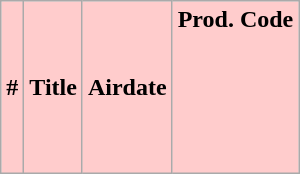<table class="wikitable plainrowheaders">
<tr>
<th style="background-color: #FFCCCC">#</th>
<th style="background-color: #FFCCCC">Title</th>
<th style="background-color: #FFCCCC">Airdate</th>
<th style="background-color: #FFCCCC">Prod. Code<br><br><br><br><br>

<br>
</th>
</tr>
</table>
